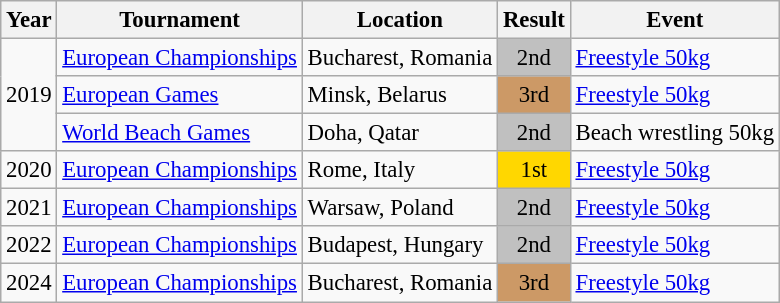<table class="wikitable" style="font-size:95%;">
<tr>
<th>Year</th>
<th>Tournament</th>
<th>Location</th>
<th>Result</th>
<th>Event</th>
</tr>
<tr>
<td rowspan=3>2019</td>
<td><a href='#'>European Championships</a></td>
<td>Bucharest, Romania</td>
<td align="center" bgcolor="silver">2nd</td>
<td><a href='#'>Freestyle 50kg</a></td>
</tr>
<tr>
<td><a href='#'>European Games</a></td>
<td>Minsk, Belarus</td>
<td align="center" bgcolor="cc9966">3rd</td>
<td><a href='#'>Freestyle 50kg</a></td>
</tr>
<tr>
<td><a href='#'>World Beach Games</a></td>
<td>Doha, Qatar</td>
<td align="center" bgcolor="silver">2nd</td>
<td>Beach wrestling 50kg</td>
</tr>
<tr>
<td>2020</td>
<td><a href='#'>European Championships</a></td>
<td>Rome, Italy</td>
<td align="center" bgcolor="gold">1st</td>
<td><a href='#'>Freestyle 50kg</a></td>
</tr>
<tr>
<td>2021</td>
<td><a href='#'>European Championships</a></td>
<td>Warsaw, Poland</td>
<td align="center" bgcolor="silver">2nd</td>
<td><a href='#'>Freestyle 50kg</a></td>
</tr>
<tr>
<td>2022</td>
<td><a href='#'>European Championships</a></td>
<td>Budapest, Hungary</td>
<td align="center" bgcolor="silver">2nd</td>
<td><a href='#'>Freestyle 50kg</a></td>
</tr>
<tr>
<td>2024</td>
<td><a href='#'>European Championships</a></td>
<td>Bucharest, Romania</td>
<td align="center" bgcolor="cc9966">3rd</td>
<td><a href='#'>Freestyle 50kg</a></td>
</tr>
</table>
